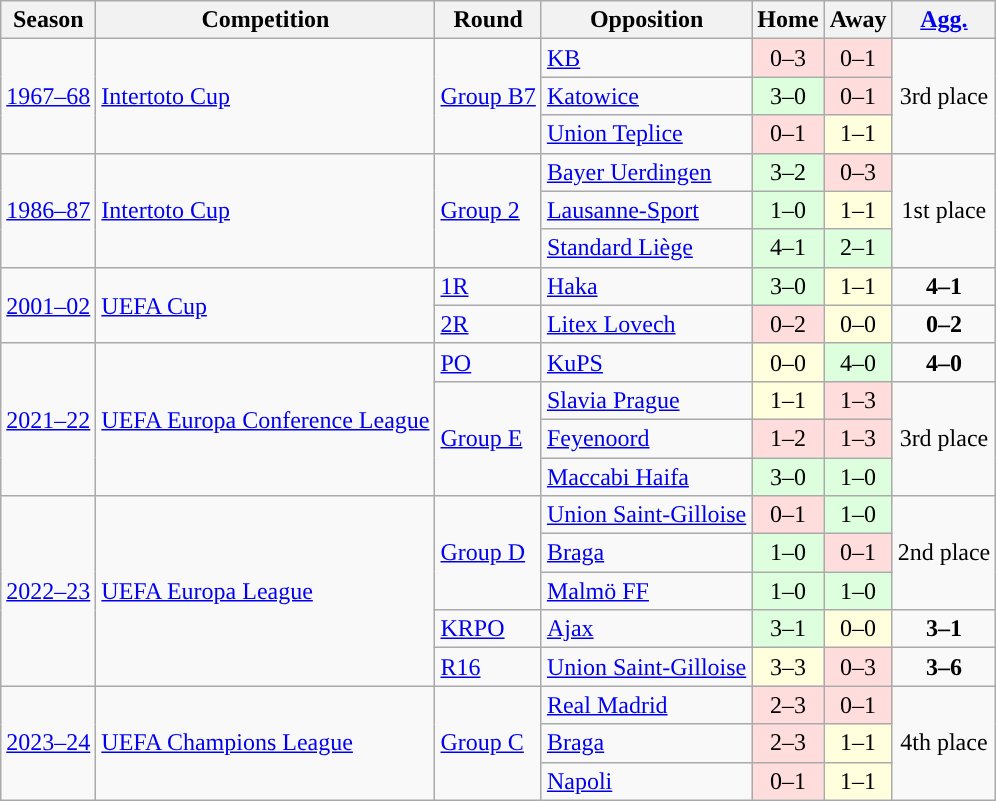<table class="wikitable">
<tr>
<th>Season</th>
<th>Competition</th>
<th>Round</th>
<th>Opposition</th>
<th>Home</th>
<th>Away</th>
<th><a href='#'>Agg.</a></th>
</tr>
<tr>
<td rowspan="3"><a href='#'>1967–68</a></td>
<td rowspan="3"><a href='#'>Intertoto Cup</a></td>
<td rowspan="3"><a href='#'>Group B7</a></td>
<td> <a href='#'>KB</a></td>
<td bgcolor="#ffdddd" style="text-align:center;">0–3</td>
<td bgcolor="#ffdddd" style="text-align:center;">0–1</td>
<td rowspan="3" align="center">3rd place</td>
</tr>
<tr>
<td> <a href='#'>Katowice</a></td>
<td bgcolor="#ddffdd" style="text-align:center;">3–0</td>
<td bgcolor="#ffdddd" style="text-align:center;">0–1</td>
</tr>
<tr>
<td> <a href='#'>Union Teplice</a></td>
<td bgcolor="#ffdddd" style="text-align:center;">0–1</td>
<td bgcolor="#ffffdd" style="text-align:center;">1–1</td>
</tr>
<tr>
<td rowspan="3"><a href='#'>1986–87</a></td>
<td rowspan="3"><a href='#'>Intertoto Cup</a></td>
<td rowspan="3"><a href='#'>Group 2</a></td>
<td> <a href='#'>Bayer Uerdingen</a></td>
<td bgcolor="#ddffdd" style="text-align:center;">3–2</td>
<td bgcolor="#ffdddd" style="text-align:center;">0–3</td>
<td rowspan="3" align="center">1st place</td>
</tr>
<tr>
<td> <a href='#'>Lausanne-Sport</a></td>
<td bgcolor="#ddffdd" style="text-align:center;">1–0</td>
<td bgcolor="#ffffdd" style="text-align:center;">1–1</td>
</tr>
<tr>
<td> <a href='#'>Standard Liège</a></td>
<td bgcolor="#ddffdd" style="text-align:center;">4–1</td>
<td bgcolor="#ddffdd" style="text-align:center;">2–1</td>
</tr>
<tr>
<td rowspan="2"><a href='#'>2001–02</a></td>
<td rowspan="2"><a href='#'>UEFA Cup</a></td>
<td><a href='#'>1R</a></td>
<td> <a href='#'>Haka</a></td>
<td bgcolor="#ddffdd" style="text-align:center;">3–0</td>
<td bgcolor="#ffffdd" style="text-align:center;">1–1</td>
<td style="text-align:center;"><strong>4–1</strong></td>
</tr>
<tr>
<td><a href='#'>2R</a></td>
<td> <a href='#'>Litex Lovech</a></td>
<td bgcolor="#ffdddd" style="text-align:center;">0–2</td>
<td bgcolor="#ffffdd" style="text-align:center;">0–0</td>
<td style="text-align:center;"><strong>0–2</strong></td>
</tr>
<tr>
<td rowspan="4"><a href='#'>2021–22</a></td>
<td rowspan="4"><a href='#'>UEFA Europa Conference League</a></td>
<td><a href='#'>PO</a></td>
<td> <a href='#'>KuPS</a></td>
<td bgcolor="#ffffdd" style="text-align:center;">0–0</td>
<td bgcolor="#ddffdd" style="text-align:center;">4–0</td>
<td style="text-align:center;"><strong>4–0</strong></td>
</tr>
<tr>
<td rowspan="3"><a href='#'>Group E</a></td>
<td> <a href='#'>Slavia Prague</a></td>
<td bgcolor="#ffffdd" style="text-align:center;">1–1</td>
<td bgcolor="#ffdddd" style="text-align:center;">1–3</td>
<td rowspan="3" style="text-align:center;">3rd place</td>
</tr>
<tr>
<td> <a href='#'>Feyenoord</a></td>
<td bgcolor="#ffdddd" style="text-align:center;">1–2</td>
<td bgcolor="#ffdddd" style="text-align:center;">1–3</td>
</tr>
<tr>
<td> <a href='#'>Maccabi Haifa</a></td>
<td bgcolor="#ddffdd" style="text-align:center;">3–0</td>
<td bgcolor="#ddffdd" style="text-align:center;">1–0</td>
</tr>
<tr>
<td rowspan="5"><a href='#'>2022–23</a></td>
<td rowspan="5"><a href='#'>UEFA Europa League</a></td>
<td rowspan="3"><a href='#'>Group D</a></td>
<td> <a href='#'>Union Saint-Gilloise</a></td>
<td bgcolor="#ffdddd" style="text-align:center;">0–1</td>
<td bgcolor="#ddffdd" style="text-align:center;">1–0</td>
<td rowspan="3" style="text-align:center;">2nd place</td>
</tr>
<tr>
<td> <a href='#'>Braga</a></td>
<td bgcolor="#ddffdd" style="text-align:center;">1–0</td>
<td bgcolor="#ffdddd" style="text-align:center;">0–1</td>
</tr>
<tr>
<td> <a href='#'>Malmö FF</a></td>
<td bgcolor="#ddffdd" style="text-align:center;">1–0</td>
<td bgcolor="#ddffdd" style="text-align:center;">1–0</td>
</tr>
<tr>
<td><a href='#'>KRPO</a></td>
<td> <a href='#'>Ajax</a></td>
<td bgcolor="#ddffdd" style="text-align:center;">3–1</td>
<td bgcolor="#ffffdd" style="text-align:center;">0–0</td>
<td style="text-align:center;"><strong>3–1</strong></td>
</tr>
<tr>
<td><a href='#'>R16</a></td>
<td> <a href='#'>Union Saint-Gilloise</a></td>
<td bgcolor="#ffffdd" style="text-align:center;">3–3</td>
<td bgcolor="#ffdddd" style="text-align:center;">0–3</td>
<td style="text-align:center;"><strong>3–6</strong></td>
</tr>
<tr>
<td rowspan="3"><a href='#'>2023–24</a></td>
<td rowspan="3"><a href='#'>UEFA Champions League</a></td>
<td rowspan="3"><a href='#'>Group C</a></td>
<td> <a href='#'>Real Madrid</a></td>
<td bgcolor="#ffdddd" style="text-align:center;">2–3</td>
<td bgcolor="#ffdddd" style="text-align:center;">0–1</td>
<td rowspan="3" style="text-align:center;">4th place</td>
</tr>
<tr>
<td> <a href='#'>Braga</a></td>
<td bgcolor="#ffdddd" style="text-align:center;">2–3</td>
<td bgcolor="#ffffdd" style="text-align:center;">1–1</td>
</tr>
<tr>
<td> <a href='#'>Napoli</a></td>
<td bgcolor="#ffdddd" style="text-align:center;">0–1</td>
<td bgcolor="#ffffdd" style="text-align:center;">1–1</td>
</tr>
</table>
